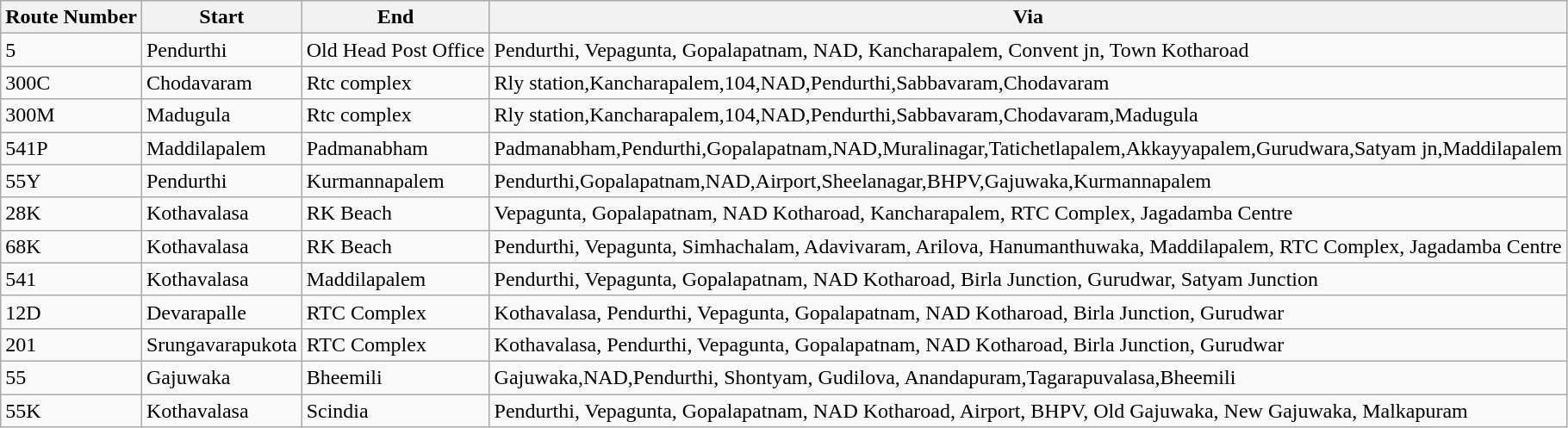<table class="sortable wikitable">
<tr>
<th>Route Number</th>
<th>Start</th>
<th>End</th>
<th>Via</th>
</tr>
<tr>
<td>5</td>
<td>Pendurthi</td>
<td>Old Head Post Office</td>
<td>Pendurthi, Vepagunta, Gopalapatnam, NAD, Kancharapalem, Convent jn, Town Kotharoad</td>
</tr>
<tr>
<td>300C</td>
<td>Chodavaram</td>
<td>Rtc complex</td>
<td>Rly station,Kancharapalem,104,NAD,Pendurthi,Sabbavaram,Chodavaram</td>
</tr>
<tr>
<td>300M</td>
<td>Madugula</td>
<td>Rtc complex</td>
<td>Rly station,Kancharapalem,104,NAD,Pendurthi,Sabbavaram,Chodavaram,Madugula</td>
</tr>
<tr>
<td>541P</td>
<td>Maddilapalem</td>
<td>Padmanabham</td>
<td>Padmanabham,Pendurthi,Gopalapatnam,NAD,Muralinagar,Tatichetlapalem,Akkayyapalem,Gurudwara,Satyam jn,Maddilapalem</td>
</tr>
<tr>
<td>55Y</td>
<td>Pendurthi</td>
<td>Kurmannapalem</td>
<td>Pendurthi,Gopalapatnam,NAD,Airport,Sheelanagar,BHPV,Gajuwaka,Kurmannapalem</td>
</tr>
<tr>
<td>28K</td>
<td>Kothavalasa</td>
<td>RK Beach</td>
<td>Vepagunta, Gopalapatnam, NAD Kotharoad, Kancharapalem, RTC Complex, Jagadamba Centre</td>
</tr>
<tr>
<td>68K</td>
<td>Kothavalasa</td>
<td>RK Beach</td>
<td>Pendurthi, Vepagunta, Simhachalam, Adavivaram, Arilova, Hanumanthuwaka, Maddilapalem, RTC Complex, Jagadamba Centre</td>
</tr>
<tr>
<td>541</td>
<td>Kothavalasa</td>
<td>Maddilapalem</td>
<td>Pendurthi, Vepagunta, Gopalapatnam, NAD Kotharoad, Birla Junction, Gurudwar, Satyam Junction</td>
</tr>
<tr>
<td>12D</td>
<td>Devarapalle</td>
<td>RTC Complex</td>
<td>Kothavalasa, Pendurthi, Vepagunta, Gopalapatnam, NAD Kotharoad, Birla Junction, Gurudwar</td>
</tr>
<tr>
<td>201</td>
<td>Srungavarapukota</td>
<td>RTC Complex</td>
<td>Kothavalasa, Pendurthi, Vepagunta, Gopalapatnam, NAD Kotharoad, Birla Junction, Gurudwar</td>
</tr>
<tr>
<td>55</td>
<td>Gajuwaka</td>
<td>Bheemili</td>
<td>Gajuwaka,NAD,Pendurthi, Shontyam, Gudilova, Anandapuram,Tagarapuvalasa,Bheemili</td>
</tr>
<tr>
<td>55K</td>
<td>Kothavalasa</td>
<td>Scindia</td>
<td>Pendurthi, Vepagunta, Gopalapatnam, NAD Kotharoad, Airport, BHPV, Old Gajuwaka, New Gajuwaka, Malkapuram</td>
</tr>
</table>
